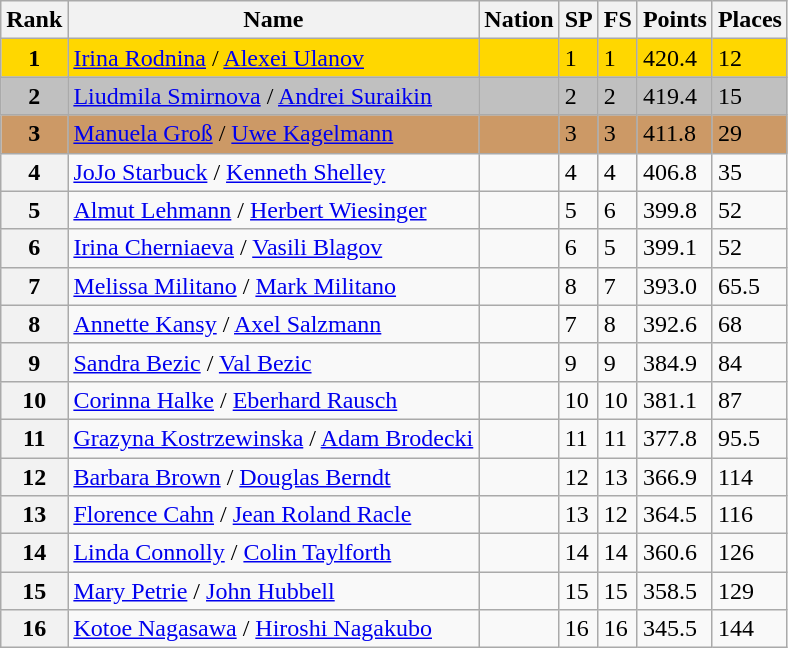<table class="wikitable">
<tr>
<th>Rank</th>
<th>Name</th>
<th>Nation</th>
<th>SP</th>
<th>FS</th>
<th>Points</th>
<th>Places</th>
</tr>
<tr style="background:gold;">
<td style="text-align:center;"><strong>1</strong></td>
<td><a href='#'>Irina Rodnina</a> / <a href='#'>Alexei Ulanov</a></td>
<td></td>
<td>1</td>
<td>1</td>
<td>420.4</td>
<td>12</td>
</tr>
<tr style="background:silver;">
<td style="text-align:center;"><strong>2</strong></td>
<td><a href='#'>Liudmila Smirnova</a> / <a href='#'>Andrei Suraikin</a></td>
<td></td>
<td>2</td>
<td>2</td>
<td>419.4</td>
<td>15</td>
</tr>
<tr style="background:#c96;">
<td style="text-align:center;"><strong>3</strong></td>
<td><a href='#'>Manuela Groß</a> / <a href='#'>Uwe Kagelmann</a></td>
<td></td>
<td>3</td>
<td>3</td>
<td>411.8</td>
<td>29</td>
</tr>
<tr>
<th>4</th>
<td><a href='#'>JoJo Starbuck</a> / <a href='#'>Kenneth Shelley</a></td>
<td></td>
<td>4</td>
<td>4</td>
<td>406.8</td>
<td>35</td>
</tr>
<tr>
<th>5</th>
<td><a href='#'>Almut Lehmann</a> / <a href='#'>Herbert Wiesinger</a></td>
<td></td>
<td>5</td>
<td>6</td>
<td>399.8</td>
<td>52</td>
</tr>
<tr>
<th>6</th>
<td><a href='#'>Irina Cherniaeva</a> / <a href='#'>Vasili Blagov</a></td>
<td></td>
<td>6</td>
<td>5</td>
<td>399.1</td>
<td>52</td>
</tr>
<tr>
<th>7</th>
<td><a href='#'>Melissa Militano</a> / <a href='#'>Mark Militano</a></td>
<td></td>
<td>8</td>
<td>7</td>
<td>393.0</td>
<td>65.5</td>
</tr>
<tr>
<th>8</th>
<td><a href='#'>Annette Kansy</a> / <a href='#'>Axel Salzmann</a></td>
<td></td>
<td>7</td>
<td>8</td>
<td>392.6</td>
<td>68</td>
</tr>
<tr>
<th>9</th>
<td><a href='#'>Sandra Bezic</a> / <a href='#'>Val Bezic</a></td>
<td></td>
<td>9</td>
<td>9</td>
<td>384.9</td>
<td>84</td>
</tr>
<tr>
<th>10</th>
<td><a href='#'>Corinna Halke</a> / <a href='#'>Eberhard Rausch</a></td>
<td></td>
<td>10</td>
<td>10</td>
<td>381.1</td>
<td>87</td>
</tr>
<tr>
<th>11</th>
<td><a href='#'>Grazyna Kostrzewinska</a> / <a href='#'>Adam Brodecki</a></td>
<td></td>
<td>11</td>
<td>11</td>
<td>377.8</td>
<td>95.5</td>
</tr>
<tr>
<th>12</th>
<td><a href='#'>Barbara Brown</a> / <a href='#'>Douglas Berndt</a></td>
<td></td>
<td>12</td>
<td>13</td>
<td>366.9</td>
<td>114</td>
</tr>
<tr>
<th>13</th>
<td><a href='#'>Florence Cahn</a> / <a href='#'>Jean Roland Racle</a></td>
<td></td>
<td>13</td>
<td>12</td>
<td>364.5</td>
<td>116</td>
</tr>
<tr>
<th>14</th>
<td><a href='#'>Linda Connolly</a> / <a href='#'>Colin Taylforth</a></td>
<td></td>
<td>14</td>
<td>14</td>
<td>360.6</td>
<td>126</td>
</tr>
<tr>
<th>15</th>
<td><a href='#'>Mary Petrie</a> / <a href='#'>John Hubbell</a></td>
<td></td>
<td>15</td>
<td>15</td>
<td>358.5</td>
<td>129</td>
</tr>
<tr>
<th>16</th>
<td><a href='#'>Kotoe Nagasawa</a> / <a href='#'>Hiroshi Nagakubo</a></td>
<td></td>
<td>16</td>
<td>16</td>
<td>345.5</td>
<td>144</td>
</tr>
</table>
